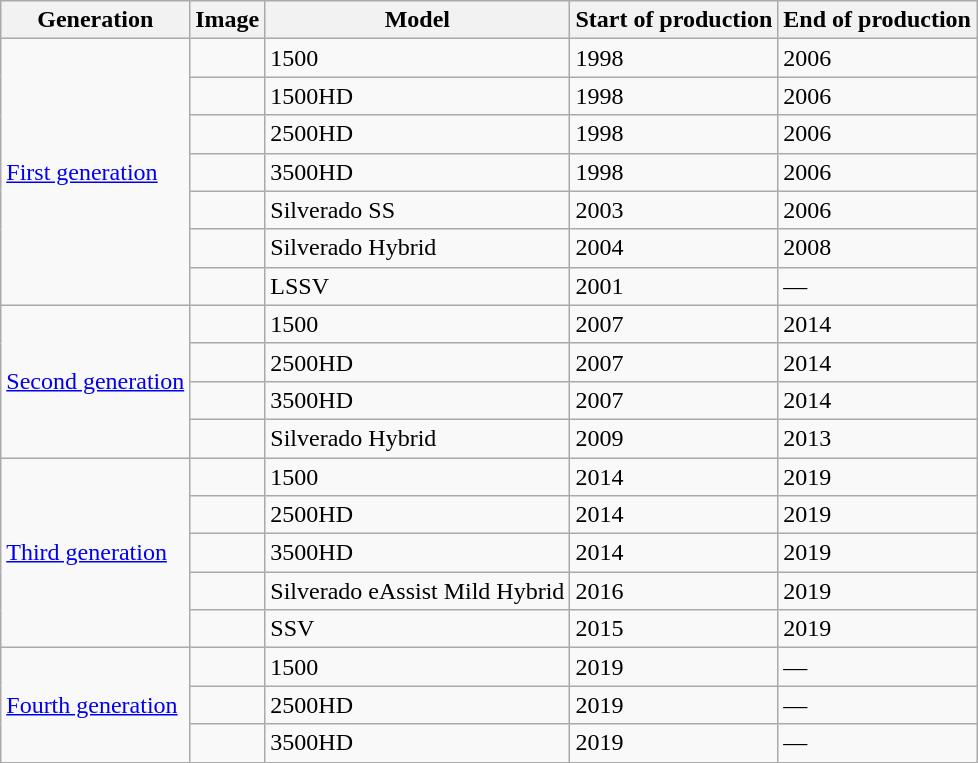<table class="wikitable sortable">
<tr>
<th>Generation</th>
<th>Image</th>
<th>Model</th>
<th>Start of production</th>
<th>End of production</th>
</tr>
<tr>
<td rowspan="7"><a href='#'>First generation</a></td>
<td></td>
<td>1500</td>
<td>1998</td>
<td>2006</td>
</tr>
<tr>
<td></td>
<td>1500HD</td>
<td>1998</td>
<td>2006</td>
</tr>
<tr>
<td></td>
<td>2500HD</td>
<td>1998</td>
<td>2006</td>
</tr>
<tr>
<td></td>
<td>3500HD</td>
<td>1998</td>
<td>2006</td>
</tr>
<tr>
<td></td>
<td>Silverado SS</td>
<td>2003</td>
<td>2006</td>
</tr>
<tr>
<td></td>
<td>Silverado Hybrid</td>
<td>2004</td>
<td>2008</td>
</tr>
<tr>
<td></td>
<td>LSSV</td>
<td>2001</td>
<td>—</td>
</tr>
<tr>
<td rowspan="4"><a href='#'>Second generation</a></td>
<td></td>
<td>1500</td>
<td>2007</td>
<td>2014</td>
</tr>
<tr>
<td></td>
<td>2500HD</td>
<td>2007</td>
<td>2014</td>
</tr>
<tr>
<td></td>
<td>3500HD</td>
<td>2007</td>
<td>2014</td>
</tr>
<tr>
<td></td>
<td>Silverado Hybrid</td>
<td>2009</td>
<td>2013</td>
</tr>
<tr>
<td rowspan="5"><a href='#'>Third generation</a></td>
<td></td>
<td>1500</td>
<td>2014</td>
<td>2019</td>
</tr>
<tr>
<td></td>
<td>2500HD</td>
<td>2014</td>
<td>2019</td>
</tr>
<tr>
<td></td>
<td>3500HD</td>
<td>2014</td>
<td>2019</td>
</tr>
<tr>
<td></td>
<td>Silverado eAssist Mild Hybrid</td>
<td>2016</td>
<td>2019</td>
</tr>
<tr>
<td></td>
<td>SSV</td>
<td>2015</td>
<td>2019</td>
</tr>
<tr>
<td rowspan="3"><a href='#'>Fourth generation</a></td>
<td></td>
<td>1500</td>
<td>2019</td>
<td>—</td>
</tr>
<tr>
<td></td>
<td>2500HD</td>
<td>2019</td>
<td>—</td>
</tr>
<tr>
<td></td>
<td>3500HD</td>
<td>2019</td>
<td>—</td>
</tr>
</table>
